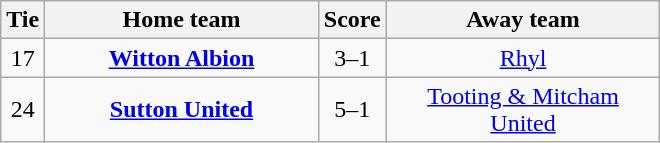<table class="wikitable" style="text-align:center;">
<tr>
<th width=20>Tie</th>
<th width=175>Home team</th>
<th width=20>Score</th>
<th width=175>Away team</th>
</tr>
<tr>
<td>17</td>
<td><strong><a href='#'>Witton Albion</a></strong></td>
<td>3–1</td>
<td><a href='#'>Rhyl</a></td>
</tr>
<tr>
<td>24</td>
<td><strong><a href='#'>Sutton United</a></strong></td>
<td>5–1</td>
<td><a href='#'>Tooting & Mitcham United</a></td>
</tr>
</table>
